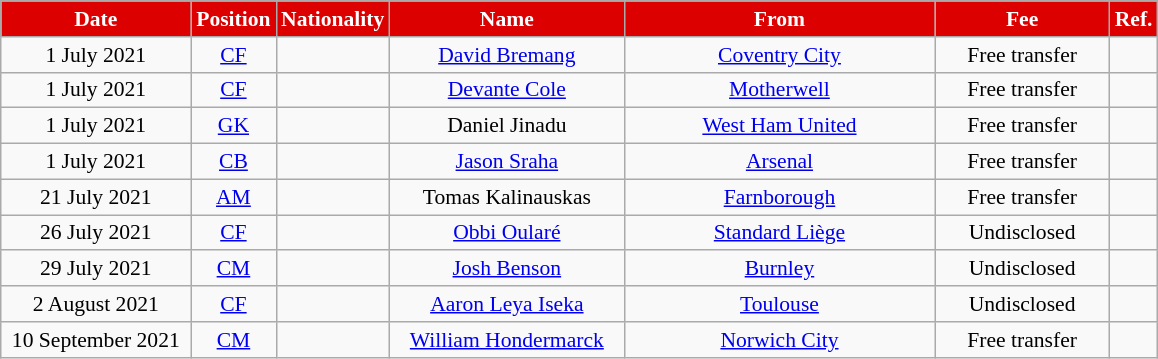<table class="wikitable"  style="text-align:center; font-size:90%; ">
<tr>
<th style="background:#dd0000; color:white; width:120px;">Date</th>
<th style="background:#dd0000; color:white; width:50px;">Position</th>
<th style="background:#dd0000; color:white; width:50px;">Nationality</th>
<th style="background:#dd0000; color:white; width:150px;">Name</th>
<th style="background:#dd0000; color:white; width:200px;">From</th>
<th style="background:#dd0000; color:white; width:110px;">Fee</th>
<th style="background:#dd0000; color:white; width:25px;">Ref.</th>
</tr>
<tr>
<td>1 July 2021</td>
<td><a href='#'>CF</a></td>
<td></td>
<td><a href='#'>David Bremang</a></td>
<td> <a href='#'>Coventry City</a></td>
<td>Free transfer</td>
<td></td>
</tr>
<tr>
<td>1 July 2021</td>
<td><a href='#'>CF</a></td>
<td></td>
<td><a href='#'>Devante Cole</a></td>
<td> <a href='#'>Motherwell</a></td>
<td>Free transfer</td>
<td></td>
</tr>
<tr>
<td>1 July 2021</td>
<td><a href='#'>GK</a></td>
<td></td>
<td>Daniel Jinadu</td>
<td> <a href='#'>West Ham United</a></td>
<td>Free transfer</td>
<td></td>
</tr>
<tr>
<td>1 July 2021</td>
<td><a href='#'>CB</a></td>
<td></td>
<td><a href='#'>Jason Sraha</a></td>
<td> <a href='#'>Arsenal</a></td>
<td>Free transfer</td>
<td></td>
</tr>
<tr>
<td>21 July 2021</td>
<td><a href='#'>AM</a></td>
<td></td>
<td>Tomas Kalinauskas</td>
<td> <a href='#'>Farnborough</a></td>
<td>Free transfer</td>
<td></td>
</tr>
<tr>
<td>26 July 2021</td>
<td><a href='#'>CF</a></td>
<td></td>
<td><a href='#'>Obbi Oularé</a></td>
<td> <a href='#'>Standard Liège</a></td>
<td>Undisclosed</td>
<td></td>
</tr>
<tr>
<td>29 July 2021</td>
<td><a href='#'>CM</a></td>
<td></td>
<td><a href='#'>Josh Benson</a></td>
<td> <a href='#'>Burnley</a></td>
<td>Undisclosed</td>
<td></td>
</tr>
<tr>
<td>2 August 2021</td>
<td><a href='#'>CF</a></td>
<td></td>
<td><a href='#'>Aaron Leya Iseka</a></td>
<td> <a href='#'>Toulouse</a></td>
<td>Undisclosed</td>
<td></td>
</tr>
<tr>
<td>10 September 2021</td>
<td><a href='#'>CM</a></td>
<td></td>
<td><a href='#'>William Hondermarck</a></td>
<td> <a href='#'>Norwich City</a></td>
<td>Free transfer</td>
<td></td>
</tr>
</table>
